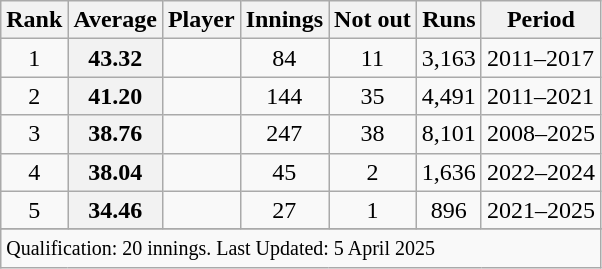<table class="wikitable">
<tr>
<th>Rank</th>
<th>Average</th>
<th>Player</th>
<th>Innings</th>
<th>Not out</th>
<th>Runs</th>
<th>Period</th>
</tr>
<tr>
<td align=center>1</td>
<th scope=row style=text-align:center;>43.32</th>
<td></td>
<td align=center>84</td>
<td align=center>11</td>
<td align=center>3,163</td>
<td>2011–2017</td>
</tr>
<tr>
<td align=center>2</td>
<th scope=row style=text-align:center;>41.20</th>
<td></td>
<td align=center>144</td>
<td align=center>35</td>
<td align=center>4,491</td>
<td>2011–2021</td>
</tr>
<tr>
<td align=center>3</td>
<th scope=row style=text-align:center;>38.76</th>
<td> </td>
<td align=center>247</td>
<td align="center">38</td>
<td align="center">8,101</td>
<td>2008–2025</td>
</tr>
<tr>
<td align=center>4</td>
<th scope=row style=text-align:center;>38.04</th>
<td></td>
<td align="center">45</td>
<td align=center>2</td>
<td align=center>1,636</td>
<td>2022–2024</td>
</tr>
<tr>
<td align=center>5</td>
<th scope=row style=text-align:center;>34.46</th>
<td> </td>
<td align=center>27</td>
<td align="center">1</td>
<td align=center>896</td>
<td>2021–2025</td>
</tr>
<tr>
</tr>
<tr class=sortbottom>
<td colspan=7><small>Qualification: 20 innings. Last Updated: 5 April 2025</small></td>
</tr>
</table>
